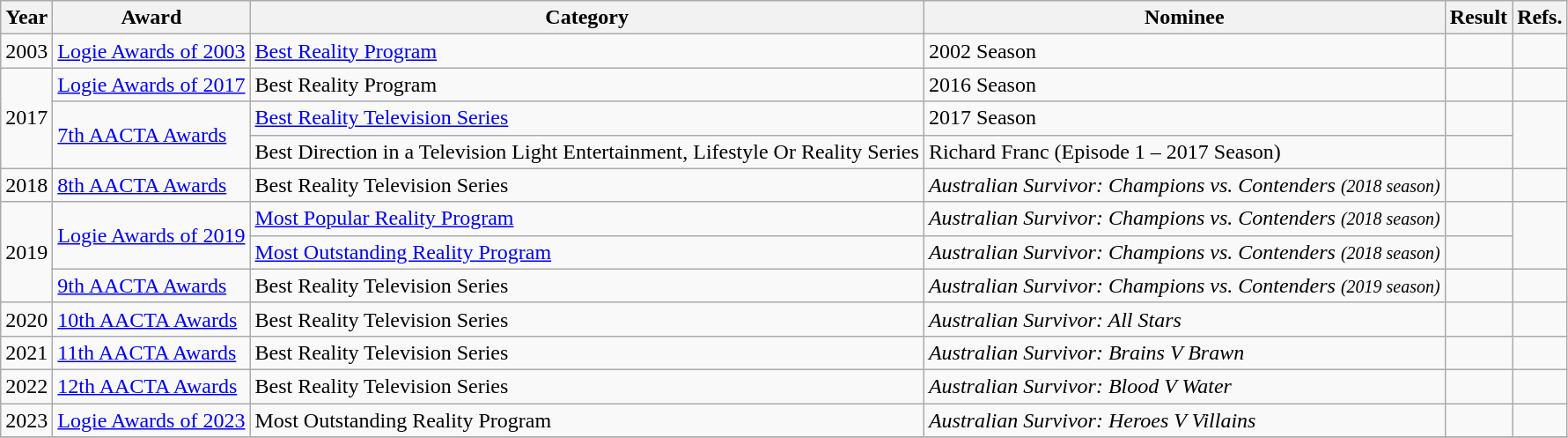<table class="wikitable">
<tr>
<th>Year</th>
<th>Award</th>
<th>Category</th>
<th>Nominee</th>
<th>Result</th>
<th>Refs.</th>
</tr>
<tr>
<td>2003</td>
<td><a href='#'>Logie Awards of 2003</a></td>
<td><a href='#'>Best Reality Program</a></td>
<td>2002 Season</td>
<td></td>
<td></td>
</tr>
<tr>
<td rowspan=3>2017</td>
<td><a href='#'>Logie Awards of 2017</a></td>
<td>Best Reality Program</td>
<td>2016 Season</td>
<td></td>
<td></td>
</tr>
<tr>
<td rowspan=2><a href='#'>7th AACTA Awards</a></td>
<td><a href='#'>Best Reality Television Series</a></td>
<td>2017 Season</td>
<td></td>
<td rowspan=2></td>
</tr>
<tr>
<td>Best Direction in a Television Light Entertainment, Lifestyle Or Reality Series</td>
<td>Richard Franc (Episode 1 – 2017 Season)</td>
<td></td>
</tr>
<tr>
<td>2018</td>
<td><a href='#'>8th AACTA Awards</a></td>
<td>Best Reality Television Series</td>
<td><em>Australian Survivor: Champions vs. Contenders</em> <small><em>(2018 season)</em></small></td>
<td></td>
<td></td>
</tr>
<tr>
<td rowspan=3>2019</td>
<td rowspan=2><a href='#'>Logie Awards of 2019</a></td>
<td><a href='#'>Most Popular Reality Program</a></td>
<td><em>Australian Survivor: Champions vs. Contenders</em> <small><em>(2018 season)</em></small></td>
<td></td>
<td rowspan=2></td>
</tr>
<tr>
<td><a href='#'>Most Outstanding Reality Program</a></td>
<td><em>Australian Survivor: Champions vs. Contenders</em> <small><em>(2018 season)</em></small></td>
<td></td>
</tr>
<tr>
<td><a href='#'>9th AACTA Awards</a></td>
<td>Best Reality Television Series</td>
<td><em>Australian Survivor: Champions vs. Contenders</em> <small><em>(2019 season)</em></small></td>
<td></td>
<td></td>
</tr>
<tr>
<td>2020</td>
<td><a href='#'>10th AACTA Awards</a></td>
<td>Best Reality Television Series</td>
<td><em>Australian Survivor: All Stars</em></td>
<td></td>
<td></td>
</tr>
<tr>
<td>2021</td>
<td><a href='#'>11th AACTA Awards</a></td>
<td>Best Reality Television Series</td>
<td><em>Australian Survivor: Brains V Brawn</em></td>
<td></td>
<td></td>
</tr>
<tr>
<td>2022</td>
<td><a href='#'>12th AACTA Awards</a></td>
<td>Best Reality Television Series</td>
<td><em>Australian Survivor: Blood V Water</em></td>
<td></td>
<td></td>
</tr>
<tr>
<td>2023</td>
<td><a href='#'>Logie Awards of 2023</a></td>
<td>Most Outstanding Reality Program</td>
<td><em>Australian Survivor: Heroes V Villains</em></td>
<td></td>
<td></td>
</tr>
<tr>
</tr>
</table>
